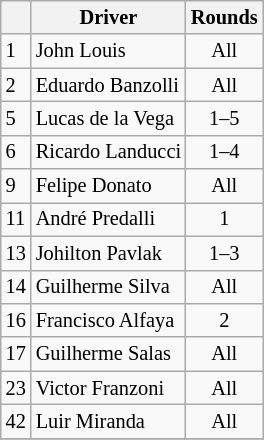<table class="wikitable" style="font-size: 85%">
<tr>
<th></th>
<th>Driver</th>
<th>Rounds</th>
</tr>
<tr>
<td>1</td>
<td>John Louis</td>
<td align="center">All</td>
</tr>
<tr>
<td>2</td>
<td>Eduardo Banzolli</td>
<td align="center">All</td>
</tr>
<tr>
<td>5</td>
<td>Lucas de la Vega</td>
<td align="center">1–5</td>
</tr>
<tr>
<td>6</td>
<td>Ricardo Landucci</td>
<td align="center">1–4</td>
</tr>
<tr>
<td>9</td>
<td>Felipe Donato</td>
<td align="center">All</td>
</tr>
<tr>
<td>11</td>
<td>André Predalli</td>
<td align="center">1</td>
</tr>
<tr>
<td>13</td>
<td>Johilton Pavlak</td>
<td align="center">1–3</td>
</tr>
<tr>
<td>14</td>
<td>Guilherme Silva</td>
<td align="center">All</td>
</tr>
<tr>
<td>16</td>
<td>Francisco Alfaya</td>
<td align="center">2</td>
</tr>
<tr>
<td>17</td>
<td>Guilherme Salas</td>
<td align="center">All</td>
</tr>
<tr>
<td>23</td>
<td>Victor Franzoni</td>
<td align="center">All</td>
</tr>
<tr>
<td>42</td>
<td>Luir Miranda</td>
<td align="center">All</td>
</tr>
<tr>
</tr>
</table>
